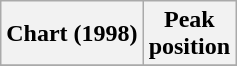<table class="wikitable sortable plainrowheaders" style="text-align:center">
<tr>
<th scope="col">Chart (1998)</th>
<th scope="col">Peak<br>position</th>
</tr>
<tr>
</tr>
</table>
